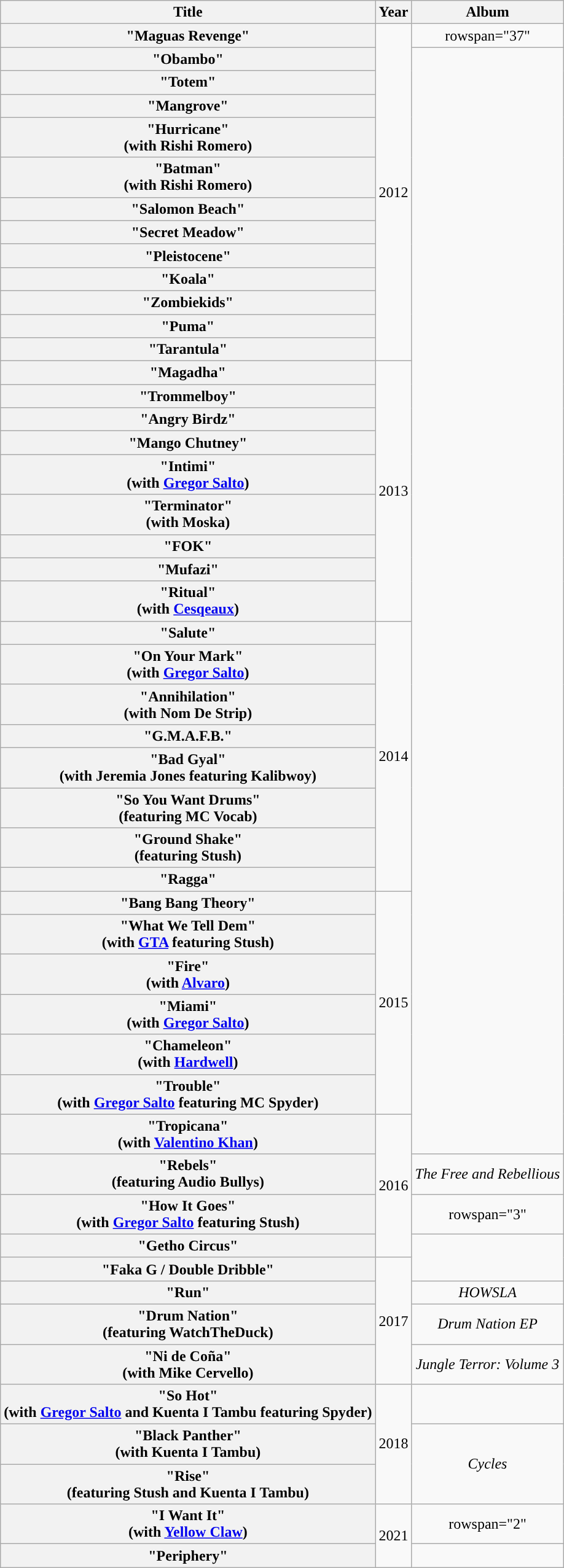<table class="wikitable plainrowheaders" style="text-align:center;">
<tr>
<th scope="col">Title</th>
<th scope="col">Year</th>
<th>Album</th>
</tr>
<tr>
<th scope="row">"Maguas Revenge"</th>
<td rowspan="13">2012</td>
<td>rowspan="37" </td>
</tr>
<tr>
<th scope="row">"Obambo"</th>
</tr>
<tr>
<th scope="row">"Totem"</th>
</tr>
<tr>
<th scope="row">"Mangrove"</th>
</tr>
<tr>
<th scope="row">"Hurricane"<br><span>(with Rishi Romero)</span></th>
</tr>
<tr>
<th scope="row">"Batman"<br><span>(with Rishi Romero)</span></th>
</tr>
<tr>
<th scope="row">"Salomon Beach"</th>
</tr>
<tr>
<th scope="row">"Secret Meadow"</th>
</tr>
<tr>
<th scope="row">"Pleistocene"</th>
</tr>
<tr>
<th scope="row">"Koala"</th>
</tr>
<tr>
<th scope="row">"Zombiekids"</th>
</tr>
<tr>
<th scope="row">"Puma"</th>
</tr>
<tr>
<th scope="row">"Tarantula"</th>
</tr>
<tr>
<th scope="row">"Magadha"</th>
<td rowspan="9">2013</td>
</tr>
<tr>
<th scope="row">"Trommelboy"</th>
</tr>
<tr>
<th scope="row">"Angry Birdz"</th>
</tr>
<tr>
<th scope="row">"Mango Chutney"</th>
</tr>
<tr>
<th scope="row">"Intimi"<br><span>(with <a href='#'>Gregor Salto</a>)</span></th>
</tr>
<tr>
<th scope="row">"Terminator"<br><span>(with Moska)</span></th>
</tr>
<tr>
<th scope="row">"FOK"</th>
</tr>
<tr>
<th scope="row">"Mufazi"</th>
</tr>
<tr>
<th scope="row">"Ritual"<br><span>(with <a href='#'>Cesqeaux</a>)</span></th>
</tr>
<tr>
<th scope="row">"Salute"</th>
<td rowspan="8">2014</td>
</tr>
<tr>
<th scope="row">"On Your Mark"<br><span>(with <a href='#'>Gregor Salto</a>)</span></th>
</tr>
<tr>
<th scope="row">"Annihilation"<br><span>(with Nom De Strip)</span></th>
</tr>
<tr>
<th scope="row">"G.M.A.F.B."</th>
</tr>
<tr>
<th scope="row">"Bad Gyal"<br><span>(with Jeremia Jones featuring Kalibwoy)</span></th>
</tr>
<tr>
<th scope="row">"So You Want Drums"<br><span>(featuring MC Vocab)</span></th>
</tr>
<tr>
<th scope="row">"Ground Shake"<br><span>(featuring Stush)</span></th>
</tr>
<tr>
<th scope="row">"Ragga"</th>
</tr>
<tr>
<th scope="row">"Bang Bang Theory"</th>
<td rowspan="6">2015</td>
</tr>
<tr>
<th scope="row">"What We Tell Dem"<br><span>(with <a href='#'>GTA</a> featuring Stush)</span></th>
</tr>
<tr>
<th scope="row">"Fire"<br><span>(with <a href='#'>Alvaro</a>)</span></th>
</tr>
<tr>
<th scope="row">"Miami"<br><span>(with <a href='#'>Gregor Salto</a>)</span></th>
</tr>
<tr>
<th scope="row">"Chameleon"<br><span>(with <a href='#'>Hardwell</a>)</span></th>
</tr>
<tr>
<th scope="row">"Trouble"<br><span>(with <a href='#'>Gregor Salto</a> featuring MC Spyder)</span></th>
</tr>
<tr>
<th scope="row">"Tropicana"<br><span>(with <a href='#'>Valentino Khan</a>)</span></th>
<td rowspan="4">2016</td>
</tr>
<tr>
<th scope="row">"Rebels"<br><span>(featuring Audio Bullys)</span></th>
<td><em>The Free and Rebellious</em></td>
</tr>
<tr>
<th scope="row">"How It Goes"<br><span>(with <a href='#'>Gregor Salto</a> featuring Stush)</span></th>
<td>rowspan="3" </td>
</tr>
<tr>
<th scope="row">"Getho Circus"</th>
</tr>
<tr>
<th scope="row">"Faka G / Double Dribble"</th>
<td rowspan="4">2017</td>
</tr>
<tr>
<th scope="row">"Run"</th>
<td><em>HOWSLA</em></td>
</tr>
<tr>
<th scope="row">"Drum Nation"<br><span>(featuring WatchTheDuck)</span></th>
<td><em>Drum Nation EP</em></td>
</tr>
<tr>
<th scope="row">"Ni de Coña"<br><span>(with Mike Cervello)</span></th>
<td><em>Jungle Terror: Volume 3</em></td>
</tr>
<tr>
<th scope="row">"So Hot" <br><span>(with <a href='#'>Gregor Salto</a> and Kuenta I Tambu featuring Spyder)</span></th>
<td rowspan="3">2018</td>
<td></td>
</tr>
<tr>
<th scope="row">"Black Panther" <br><span>(with Kuenta I Tambu)</span></th>
<td rowspan="2"><em>Cycles</em></td>
</tr>
<tr>
<th scope="row">"Rise" <br><span>(featuring Stush and Kuenta I Tambu)</span></th>
</tr>
<tr>
<th scope="row">"I Want It" <br><span>(with <a href='#'>Yellow Claw</a>)</span></th>
<td rowspan="2">2021</td>
<td>rowspan="2" </td>
</tr>
<tr>
<th scope="row">"Periphery"</th>
</tr>
</table>
